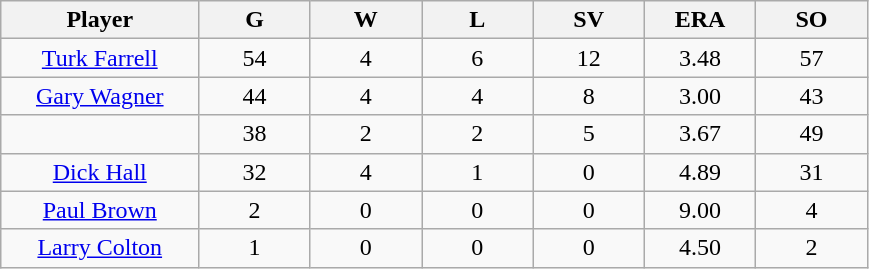<table class="wikitable sortable">
<tr>
<th bgcolor="#DDDDFF" width="16%">Player</th>
<th bgcolor="#DDDDFF" width="9%">G</th>
<th bgcolor="#DDDDFF" width="9%">W</th>
<th bgcolor="#DDDDFF" width="9%">L</th>
<th bgcolor="#DDDDFF" width="9%">SV</th>
<th bgcolor="#DDDDFF" width="9%">ERA</th>
<th bgcolor="#DDDDFF" width="9%">SO</th>
</tr>
<tr align="center">
<td><a href='#'>Turk Farrell</a></td>
<td>54</td>
<td>4</td>
<td>6</td>
<td>12</td>
<td>3.48</td>
<td>57</td>
</tr>
<tr align=center>
<td><a href='#'>Gary Wagner</a></td>
<td>44</td>
<td>4</td>
<td>4</td>
<td>8</td>
<td>3.00</td>
<td>43</td>
</tr>
<tr align=center>
<td></td>
<td>38</td>
<td>2</td>
<td>2</td>
<td>5</td>
<td>3.67</td>
<td>49</td>
</tr>
<tr align="center">
<td><a href='#'>Dick Hall</a></td>
<td>32</td>
<td>4</td>
<td>1</td>
<td>0</td>
<td>4.89</td>
<td>31</td>
</tr>
<tr align=center>
<td><a href='#'>Paul Brown</a></td>
<td>2</td>
<td>0</td>
<td>0</td>
<td>0</td>
<td>9.00</td>
<td>4</td>
</tr>
<tr align=center>
<td><a href='#'>Larry Colton</a></td>
<td>1</td>
<td>0</td>
<td>0</td>
<td>0</td>
<td>4.50</td>
<td>2</td>
</tr>
</table>
